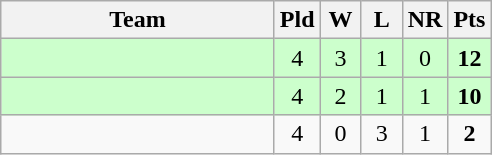<table class="wikitable" style="text-align:center;">
<tr>
<th width=175>Team</th>
<th width=20 abbr="Played">Pld</th>
<th width=20 abbr="Won">W</th>
<th width=20 abbr="Lost">L</th>
<th width=20 abbr="No result">NR</th>
<th width=20 abbr="Points">Pts</th>
</tr>
<tr style="background:#ccffcc;">
<td align="left"></td>
<td>4</td>
<td>3</td>
<td>1</td>
<td>0</td>
<td><strong>12</strong></td>
</tr>
<tr style="background:#ccffcc;">
<td align="left"></td>
<td>4</td>
<td>2</td>
<td>1</td>
<td>1</td>
<td><strong>10</strong></td>
</tr>
<tr>
<td align="left"></td>
<td>4</td>
<td>0</td>
<td>3</td>
<td>1</td>
<td><strong>2</strong></td>
</tr>
</table>
